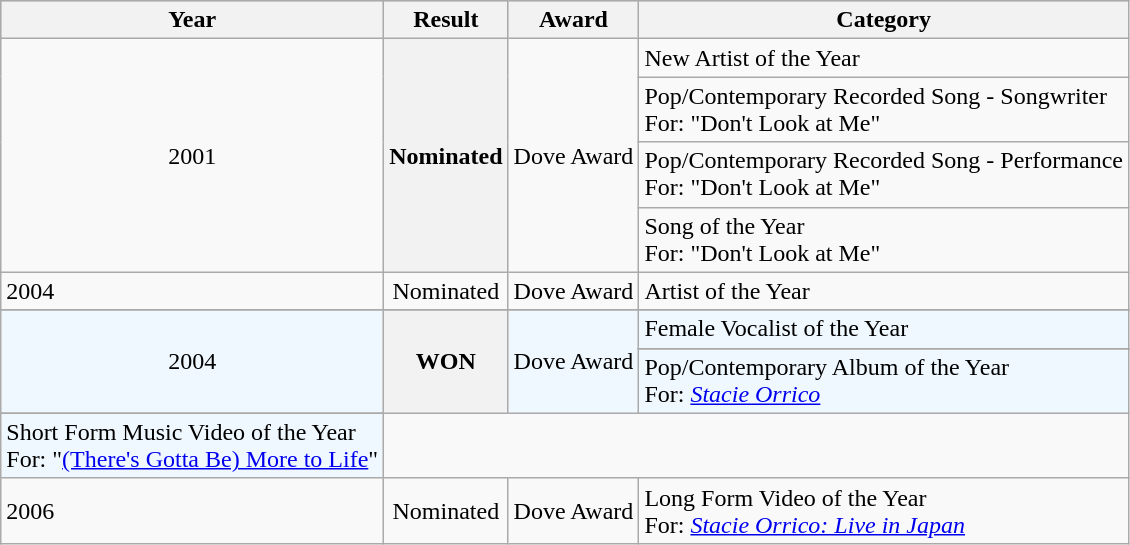<table class="wikitable"|width=100%>
<tr bgcolor="#CCCCCC">
<th align="left">Year</th>
<th align="left">Result</th>
<th align="center">Award</th>
<th align="center">Category</th>
</tr>
<tr>
<td align="center" rowspan="4">2001</td>
<th align="center" rowspan="4">Nominated</th>
<td align="left" rowspan="4">Dove Award</td>
<td align="left">New Artist of the Year</td>
</tr>
<tr>
<td align="left">Pop/Contemporary Recorded Song - Songwriter <br> For: "Don't Look at Me"</td>
</tr>
<tr>
<td align="left">Pop/Contemporary Recorded Song - Performance <br> For: "Don't Look at Me"</td>
</tr>
<tr>
<td align="left">Song of the Year <br> For:  "Don't Look at Me"</td>
</tr>
<tr>
<td align="left">2004</td>
<td align="center">Nominated</td>
<td align="left">Dove Award</td>
<td align="left">Artist of the Year</td>
</tr>
<tr>
</tr>
<tr bgcolor="#F0F8FF">
<td align="center" rowspan="3">2004</td>
<th align="center" rowspan="3"><strong>WON</strong></th>
<td align="left" rowspan="3">Dove Award</td>
<td align="left">Female Vocalist of the Year</td>
</tr>
<tr>
</tr>
<tr bgcolor="#F0F8FF">
<td align="left">Pop/Contemporary Album of the Year <br> For: <em><a href='#'>Stacie Orrico</a></em></td>
</tr>
<tr>
</tr>
<tr bgcolor="#F0F8FF">
<td align="left">Short Form Music Video of the Year <br> For: "<a href='#'>(There's Gotta Be) More to Life</a>"</td>
</tr>
<tr>
<td align="left">2006</td>
<td align="center">Nominated</td>
<td align="left">Dove Award</td>
<td align="left">Long Form Video of the Year <br> For: <em><a href='#'>Stacie Orrico: Live in Japan</a></em></td>
</tr>
</table>
